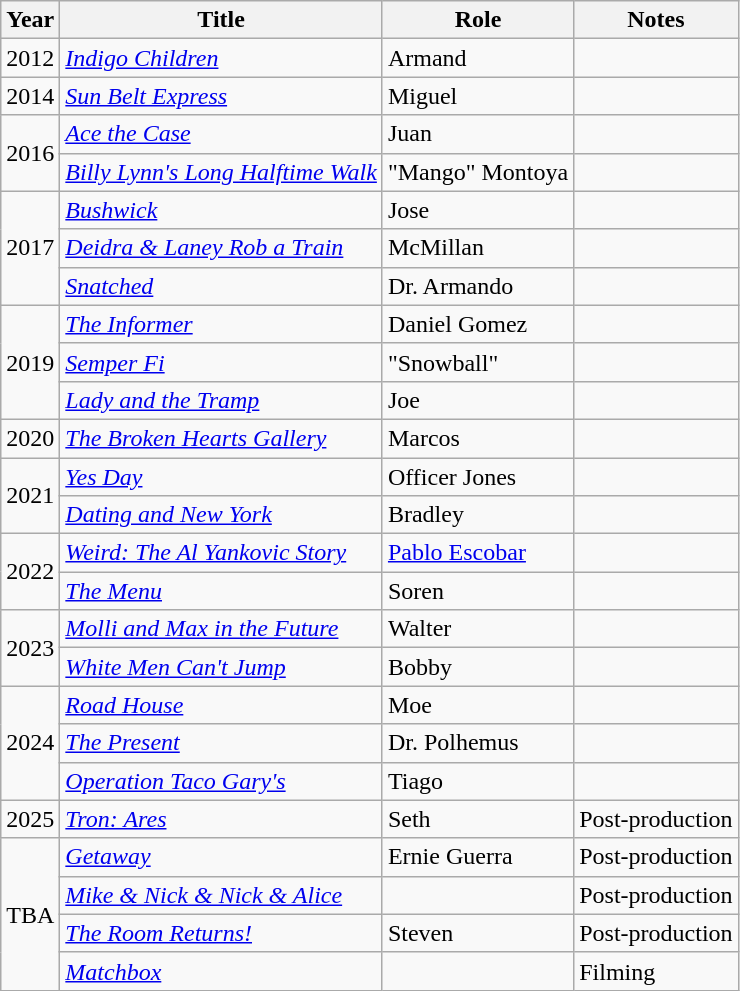<table class="wikitable sortable">
<tr>
<th>Year</th>
<th>Title</th>
<th>Role</th>
<th class="unsortable">Notes</th>
</tr>
<tr>
<td>2012</td>
<td><em><a href='#'>Indigo Children</a></em></td>
<td>Armand</td>
<td></td>
</tr>
<tr>
<td>2014</td>
<td><em><a href='#'>Sun Belt Express</a></em></td>
<td>Miguel</td>
<td></td>
</tr>
<tr>
<td rowspan="2">2016</td>
<td><em><a href='#'>Ace the Case</a></em></td>
<td>Juan</td>
<td></td>
</tr>
<tr>
<td><em><a href='#'>Billy Lynn's Long Halftime Walk</a></em></td>
<td>"Mango" Montoya</td>
<td></td>
</tr>
<tr>
<td rowspan="3">2017</td>
<td><em><a href='#'>Bushwick</a></em></td>
<td>Jose</td>
<td></td>
</tr>
<tr>
<td><em><a href='#'>Deidra & Laney Rob a Train</a></em></td>
<td>McMillan</td>
<td></td>
</tr>
<tr>
<td><em><a href='#'>Snatched</a></em></td>
<td>Dr. Armando</td>
<td></td>
</tr>
<tr>
<td rowspan="3">2019</td>
<td><em><a href='#'>The Informer</a></em></td>
<td>Daniel Gomez</td>
<td></td>
</tr>
<tr>
<td><em><a href='#'>Semper Fi</a></em></td>
<td>"Snowball"</td>
<td></td>
</tr>
<tr>
<td><em><a href='#'>Lady and the Tramp</a></em></td>
<td>Joe</td>
<td></td>
</tr>
<tr>
<td>2020</td>
<td><em><a href='#'>The Broken Hearts Gallery</a></em></td>
<td>Marcos</td>
<td></td>
</tr>
<tr>
<td rowspan="2">2021</td>
<td><em><a href='#'>Yes Day</a></em></td>
<td>Officer Jones</td>
<td></td>
</tr>
<tr>
<td><em><a href='#'>Dating and New York</a></em></td>
<td>Bradley</td>
<td></td>
</tr>
<tr>
<td rowspan="2">2022</td>
<td><em><a href='#'>Weird: The Al Yankovic Story</a></em></td>
<td><a href='#'>Pablo Escobar</a></td>
<td></td>
</tr>
<tr>
<td><em><a href='#'>The Menu</a></em></td>
<td>Soren</td>
<td></td>
</tr>
<tr>
<td rowspan="2">2023</td>
<td><em><a href='#'>Molli and Max in the Future</a></em></td>
<td>Walter</td>
<td></td>
</tr>
<tr>
<td><em><a href='#'>White Men Can't Jump</a></em></td>
<td>Bobby</td>
<td></td>
</tr>
<tr>
<td rowspan=3>2024</td>
<td><em><a href='#'>Road House</a></em></td>
<td>Moe</td>
<td></td>
</tr>
<tr>
<td><em><a href='#'>The Present</a></em></td>
<td>Dr. Polhemus</td>
<td></td>
</tr>
<tr>
<td><em><a href='#'>Operation Taco Gary's</a></em></td>
<td>Tiago</td>
<td></td>
</tr>
<tr>
<td>2025</td>
<td><em><a href='#'>Tron: Ares</a></em></td>
<td>Seth</td>
<td>Post-production</td>
</tr>
<tr>
<td rowspan=4>TBA</td>
<td><em><a href='#'>Getaway</a></em></td>
<td>Ernie Guerra</td>
<td>Post-production</td>
</tr>
<tr>
<td><em><a href='#'>Mike & Nick & Nick & Alice</a></em></td>
<td></td>
<td>Post-production</td>
</tr>
<tr>
<td><em><a href='#'>The Room Returns!</a></em></td>
<td>Steven</td>
<td>Post-production</td>
</tr>
<tr>
<td><em><a href='#'>Matchbox</a></em></td>
<td></td>
<td>Filming</td>
</tr>
</table>
